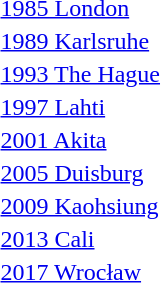<table>
<tr>
<td><a href='#'>1985 London</a></td>
<td></td>
<td></td>
<td></td>
</tr>
<tr>
<td><a href='#'>1989 Karlsruhe</a></td>
<td></td>
<td></td>
<td></td>
</tr>
<tr>
<td><a href='#'>1993 The Hague</a></td>
<td></td>
<td></td>
<td></td>
</tr>
<tr>
<td><a href='#'>1997 Lahti</a></td>
<td></td>
<td></td>
<td></td>
</tr>
<tr>
<td><a href='#'>2001 Akita</a></td>
<td></td>
<td></td>
<td></td>
</tr>
<tr>
<td><a href='#'>2005 Duisburg</a></td>
<td></td>
<td></td>
<td></td>
</tr>
<tr>
<td><a href='#'>2009 Kaohsiung</a></td>
<td></td>
<td></td>
<td></td>
</tr>
<tr>
<td><a href='#'>2013 Cali</a></td>
<td></td>
<td></td>
<td></td>
</tr>
<tr>
<td><a href='#'>2017 Wrocław</a></td>
<td></td>
<td></td>
<td></td>
</tr>
</table>
